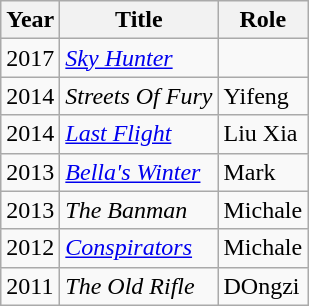<table class="wikitable">
<tr>
<th><strong>Year</strong></th>
<th><strong>Title</strong></th>
<th><strong>Role</strong></th>
</tr>
<tr>
<td>2017</td>
<td><em><a href='#'>Sky Hunter</a></em></td>
<td></td>
</tr>
<tr>
<td>2014</td>
<td><em>Streets Of Fury</em></td>
<td>Yifeng</td>
</tr>
<tr>
<td>2014</td>
<td><em><a href='#'>Last Flight</a></em></td>
<td>Liu Xia</td>
</tr>
<tr>
<td>2013</td>
<td><em><a href='#'>Bella's Winter</a></em></td>
<td>Mark</td>
</tr>
<tr>
<td>2013</td>
<td><em>The Banman</em></td>
<td>Michale</td>
</tr>
<tr>
<td>2012</td>
<td><em><a href='#'>Conspirators</a></em></td>
<td>Michale</td>
</tr>
<tr>
<td>2011</td>
<td><em>The Old Rifle</em></td>
<td>DOngzi</td>
</tr>
</table>
